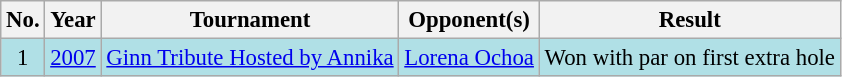<table class="wikitable" style="font-size:95%;">
<tr>
<th>No.</th>
<th>Year</th>
<th>Tournament</th>
<th>Opponent(s)</th>
<th>Result</th>
</tr>
<tr style="background:#B0E0E6;">
<td align=center>1</td>
<td><a href='#'>2007</a></td>
<td><a href='#'>Ginn Tribute Hosted by Annika</a></td>
<td> <a href='#'>Lorena Ochoa</a></td>
<td>Won with par on first extra hole</td>
</tr>
</table>
